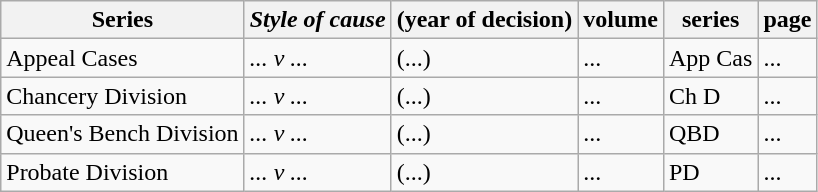<table class="wikitable">
<tr>
<th>Series</th>
<th><em>Style of cause</em></th>
<th>(year of decision)</th>
<th>volume</th>
<th>series</th>
<th>page</th>
</tr>
<tr>
<td>Appeal Cases</td>
<td><em>... v ...</em></td>
<td>(...)</td>
<td>...</td>
<td>App Cas</td>
<td>...</td>
</tr>
<tr>
<td>Chancery Division</td>
<td><em>... v ...</em></td>
<td>(...)</td>
<td>...</td>
<td>Ch D</td>
<td>...</td>
</tr>
<tr>
<td>Queen's Bench Division</td>
<td><em>... v ...</em></td>
<td>(...)</td>
<td>...</td>
<td>QBD</td>
<td>...</td>
</tr>
<tr>
<td>Probate Division</td>
<td><em>... v ...</em></td>
<td>(...)</td>
<td>...</td>
<td>PD</td>
<td>...</td>
</tr>
</table>
